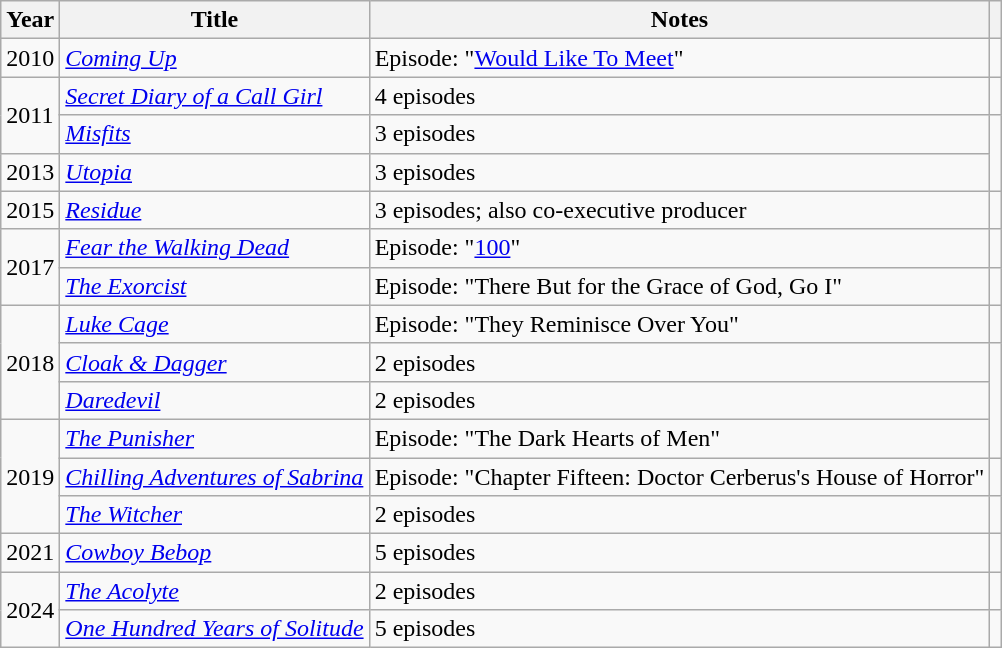<table class="wikitable plainrowheaders sortable">
<tr>
<th>Year</th>
<th>Title</th>
<th class="unsortable">Notes</th>
<th class="unsortable"></th>
</tr>
<tr>
<td>2010</td>
<td><em><a href='#'>Coming Up</a></em></td>
<td>Episode: "<a href='#'>Would Like To Meet</a>"</td>
<td></td>
</tr>
<tr>
<td rowspan="2">2011</td>
<td><em><a href='#'>Secret Diary of a Call Girl</a></em></td>
<td>4 episodes</td>
<td></td>
</tr>
<tr>
<td><em><a href='#'>Misfits</a></em></td>
<td>3 episodes</td>
<td rowspan="2"></td>
</tr>
<tr>
<td>2013</td>
<td><em><a href='#'>Utopia</a></em></td>
<td>3 episodes</td>
</tr>
<tr>
<td>2015</td>
<td><em><a href='#'>Residue</a></em></td>
<td>3 episodes; also co-executive producer</td>
<td></td>
</tr>
<tr>
<td rowspan="2">2017</td>
<td><em><a href='#'>Fear the Walking Dead</a></em></td>
<td>Episode: "<a href='#'>100</a>"</td>
<td></td>
</tr>
<tr>
<td><em><a href='#'>The Exorcist</a></em></td>
<td>Episode: "There But for the Grace of God, Go I"</td>
<td></td>
</tr>
<tr>
<td rowspan="3">2018</td>
<td><em><a href='#'>Luke Cage</a></em></td>
<td>Episode: "They Reminisce Over You"</td>
<td></td>
</tr>
<tr>
<td><em><a href='#'>Cloak & Dagger</a></em></td>
<td>2 episodes</td>
<td rowspan="3"></td>
</tr>
<tr>
<td><em><a href='#'>Daredevil</a></em></td>
<td>2 episodes</td>
</tr>
<tr>
<td rowspan="3">2019</td>
<td><em><a href='#'>The Punisher</a></em></td>
<td>Episode: "The Dark Hearts of Men"</td>
</tr>
<tr>
<td><em><a href='#'>Chilling Adventures of Sabrina</a></em></td>
<td>Episode: "Chapter Fifteen: Doctor Cerberus's House of Horror"</td>
<td></td>
</tr>
<tr>
<td><em><a href='#'>The Witcher</a></em></td>
<td>2 episodes</td>
<td></td>
</tr>
<tr>
<td>2021</td>
<td><em><a href='#'>Cowboy Bebop</a></em></td>
<td>5 episodes</td>
<td></td>
</tr>
<tr>
<td rowspan="2">2024</td>
<td><em><a href='#'>The Acolyte</a></em></td>
<td>2 episodes</td>
<td></td>
</tr>
<tr>
<td><em><a href='#'>One Hundred Years of Solitude</a></em></td>
<td>5 episodes</td>
<td></td>
</tr>
</table>
